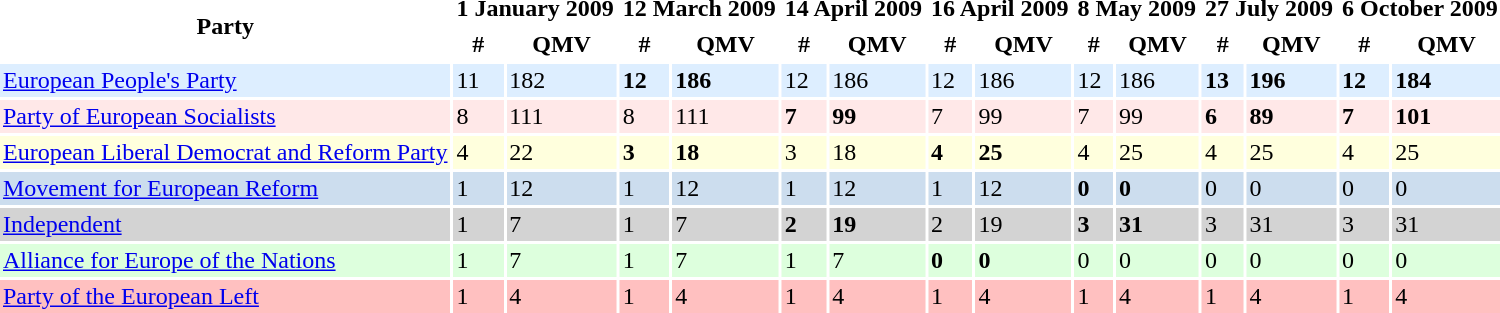<table border=0 cellpadding=2 cellspacing=2>
<tr ----bgcolor=lightgrey>
<th rowspan=2>Party</th>
<th colspan=2>1 January 2009</th>
<th colspan=2>12 March 2009</th>
<th colspan=2>14 April 2009</th>
<th colspan=2>16 April 2009</th>
<th colspan=2>8 May 2009</th>
<th colspan=2>27 July 2009</th>
<th colspan=2>6 October 2009</th>
</tr>
<tr ----bgcolor=lightgrey>
<th>#</th>
<th>QMV</th>
<th>#</th>
<th>QMV</th>
<th>#</th>
<th>QMV</th>
<th>#</th>
<th>QMV</th>
<th>#</th>
<th>QMV</th>
<th>#</th>
<th>QMV</th>
<th>#</th>
<th>QMV</th>
</tr>
<tr ---- bgcolor=#DDEEFF>
<td><a href='#'>European People's Party</a></td>
<td>11</td>
<td>182</td>
<td><strong>12</strong></td>
<td><strong>186</strong></td>
<td>12</td>
<td>186</td>
<td>12</td>
<td>186</td>
<td>12</td>
<td>186</td>
<td><strong>13</strong></td>
<td><strong>196</strong></td>
<td><strong>12</strong></td>
<td><strong>184</strong></td>
</tr>
<tr ---- bgcolor=#FFE8E8>
<td><a href='#'>Party of European Socialists</a></td>
<td>8</td>
<td>111</td>
<td>8</td>
<td>111</td>
<td><strong>7</strong></td>
<td><strong>99</strong></td>
<td>7</td>
<td>99</td>
<td>7</td>
<td>99</td>
<td><strong>6</strong></td>
<td><strong>89</strong></td>
<td><strong>7</strong></td>
<td><strong>101</strong></td>
</tr>
<tr ---- bgcolor=#FFFFDD>
<td><a href='#'>European Liberal Democrat and Reform Party</a></td>
<td>4</td>
<td>22</td>
<td><strong>3</strong></td>
<td><strong>18</strong></td>
<td>3</td>
<td>18</td>
<td><strong>4</strong></td>
<td><strong>25</strong></td>
<td>4</td>
<td>25</td>
<td>4</td>
<td>25</td>
<td>4</td>
<td>25</td>
</tr>
<tr ---- bgcolor=#CCDDEE>
<td><a href='#'>Movement for European Reform</a></td>
<td>1</td>
<td>12</td>
<td>1</td>
<td>12</td>
<td>1</td>
<td>12</td>
<td>1</td>
<td>12</td>
<td><strong>0</strong></td>
<td><strong>0</strong></td>
<td>0</td>
<td>0</td>
<td>0</td>
<td>0</td>
</tr>
<tr ---- bgcolor=lightgray>
<td><a href='#'>Independent</a></td>
<td>1</td>
<td>7</td>
<td>1</td>
<td>7</td>
<td><strong>2</strong></td>
<td><strong>19</strong></td>
<td>2</td>
<td>19</td>
<td><strong>3</strong></td>
<td><strong>31</strong></td>
<td>3</td>
<td>31</td>
<td>3</td>
<td>31</td>
</tr>
<tr ---- bgcolor=#DDFFDD>
<td><a href='#'>Alliance for Europe of the Nations</a></td>
<td>1</td>
<td>7</td>
<td>1</td>
<td>7</td>
<td>1</td>
<td>7</td>
<td><strong>0</strong></td>
<td><strong>0</strong></td>
<td>0</td>
<td>0</td>
<td>0</td>
<td>0</td>
<td>0</td>
<td>0</td>
</tr>
<tr ---- bgcolor=#FFC0C0>
<td><a href='#'>Party of the European Left</a></td>
<td>1</td>
<td>4</td>
<td>1</td>
<td>4</td>
<td>1</td>
<td>4</td>
<td>1</td>
<td>4</td>
<td>1</td>
<td>4</td>
<td>1</td>
<td>4</td>
<td>1</td>
<td>4</td>
</tr>
</table>
